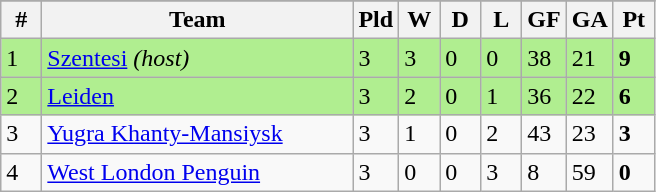<table class=wikitable>
<tr align=center>
</tr>
<tr>
<th width=20>#</th>
<th width=200>Team</th>
<th width=20>Pld</th>
<th width=20>W</th>
<th width=20>D</th>
<th width=20>L</th>
<th width=20>GF</th>
<th width=20>GA</th>
<th width=20>Pt</th>
</tr>
<tr bgcolor=B0EE90>
<td>1</td>
<td align="left"> <a href='#'>Szentesi</a> <em>(host)</em></td>
<td>3</td>
<td>3</td>
<td>0</td>
<td>0</td>
<td>38</td>
<td>21</td>
<td><strong>9</strong></td>
</tr>
<tr bgcolor=B0EE90>
<td>2</td>
<td align="left"> <a href='#'>Leiden</a></td>
<td>3</td>
<td>2</td>
<td>0</td>
<td>1</td>
<td>36</td>
<td>22</td>
<td><strong>6</strong></td>
</tr>
<tr bgcolor=>
<td>3</td>
<td align="left"> <a href='#'>Yugra Khanty-Mansiysk</a></td>
<td>3</td>
<td>1</td>
<td>0</td>
<td>2</td>
<td>43</td>
<td>23</td>
<td><strong>3</strong></td>
</tr>
<tr bgcolor=>
<td>4</td>
<td align="left"> <a href='#'>West London Penguin</a></td>
<td>3</td>
<td>0</td>
<td>0</td>
<td>3</td>
<td>8</td>
<td>59</td>
<td><strong>0</strong></td>
</tr>
</table>
